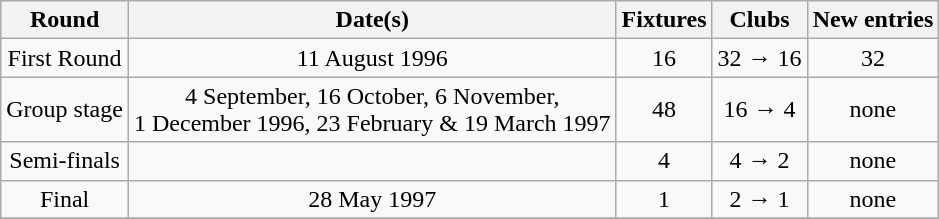<table class="wikitable" style="text-align:center">
<tr>
<th>Round</th>
<th>Date(s)</th>
<th>Fixtures</th>
<th>Clubs</th>
<th>New entries</th>
</tr>
<tr>
<td>First Round</td>
<td>11 August 1996</td>
<td>16</td>
<td>32 → 16</td>
<td>32</td>
</tr>
<tr>
<td>Group stage</td>
<td>4 September, 16 October, 6 November,<br>1 December 1996, 23 February & 19 March 1997</td>
<td>48</td>
<td>16 → 4</td>
<td>none</td>
</tr>
<tr>
<td>Semi-finals</td>
<td></td>
<td>4</td>
<td>4 → 2</td>
<td>none</td>
</tr>
<tr>
<td>Final</td>
<td>28 May 1997</td>
<td>1</td>
<td>2 → 1</td>
<td>none</td>
</tr>
<tr>
</tr>
</table>
